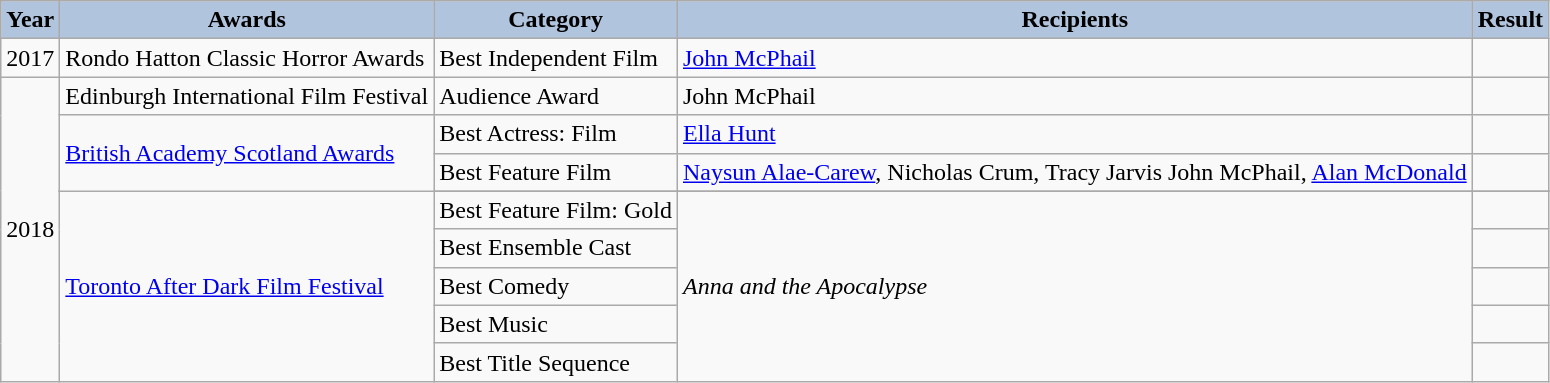<table class="wikitable" style="font-size:100%">
<tr style="text-align:centr;">
<th style="background:#B0C4DE;">Year</th>
<th style="background:#B0C4DE;">Awards</th>
<th style="background:#B0C4DE;">Category</th>
<th style="background:#B0C4DE;">Recipients</th>
<th style="background:#B0C4DE;">Result</th>
</tr>
<tr>
<td rowspan=1>2017</td>
<td rowspan=1>Rondo Hatton Classic Horror Awards</td>
<td>Best Independent Film</td>
<td><a href='#'>John McPhail</a></td>
<td></td>
</tr>
<tr>
<td rowspan=9>2018</td>
<td rowspan=1>Edinburgh International Film Festival</td>
<td>Audience Award</td>
<td>John McPhail</td>
<td></td>
</tr>
<tr>
<td rowspan=2><a href='#'>British Academy Scotland Awards</a></td>
<td>Best Actress: Film</td>
<td><a href='#'>Ella Hunt</a></td>
<td></td>
</tr>
<tr>
<td>Best Feature Film</td>
<td><a href='#'>Naysun Alae-Carew</a>, Nicholas Crum, Tracy Jarvis John McPhail, <a href='#'>Alan McDonald</a></td>
<td></td>
</tr>
<tr>
<td rowspan=6><a href='#'>Toronto After Dark Film Festival</a></td>
</tr>
<tr>
<td>Best Feature Film: Gold</td>
<td rowspan=5><em>Anna and the Apocalypse</em></td>
<td></td>
</tr>
<tr>
<td>Best Ensemble Cast</td>
<td></td>
</tr>
<tr>
<td>Best Comedy</td>
<td></td>
</tr>
<tr>
<td>Best Music</td>
<td></td>
</tr>
<tr>
<td>Best Title Sequence</td>
<td></td>
</tr>
</table>
